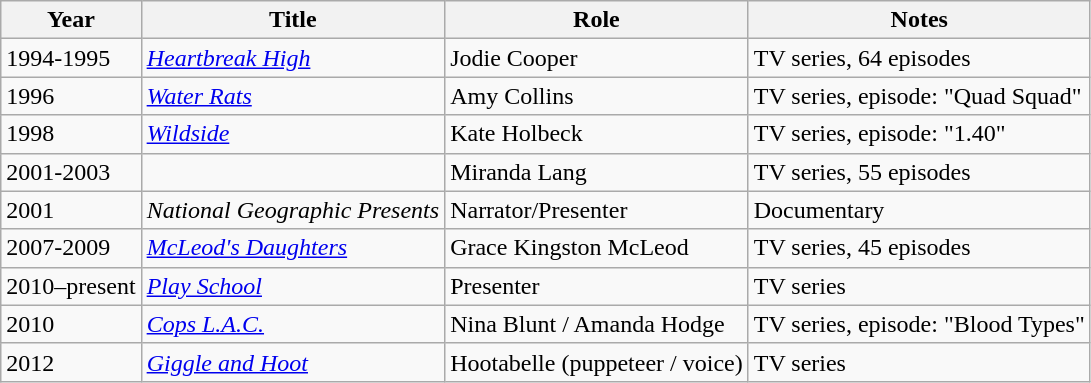<table class="wikitable sortable">
<tr>
<th>Year</th>
<th>Title</th>
<th>Role</th>
<th class="unsortable">Notes</th>
</tr>
<tr>
<td>1994-1995</td>
<td><em><a href='#'>Heartbreak High</a></em></td>
<td>Jodie Cooper</td>
<td>TV series, 64 episodes</td>
</tr>
<tr>
<td>1996</td>
<td><em><a href='#'>Water Rats</a></em></td>
<td>Amy Collins</td>
<td>TV series, episode: "Quad Squad"</td>
</tr>
<tr>
<td>1998</td>
<td><em><a href='#'>Wildside</a></em></td>
<td>Kate Holbeck</td>
<td>TV series, episode: "1.40"</td>
</tr>
<tr>
<td>2001-2003</td>
<td><em></em></td>
<td>Miranda Lang</td>
<td>TV series, 55 episodes</td>
</tr>
<tr>
<td>2001</td>
<td><em>National Geographic Presents</em></td>
<td>Narrator/Presenter</td>
<td>Documentary</td>
</tr>
<tr>
<td>2007-2009</td>
<td><em><a href='#'>McLeod's Daughters</a></em></td>
<td>Grace Kingston McLeod</td>
<td>TV series, 45 episodes</td>
</tr>
<tr>
<td>2010–present</td>
<td><em><a href='#'>Play School</a></em></td>
<td>Presenter</td>
<td>TV series</td>
</tr>
<tr>
<td>2010</td>
<td><em><a href='#'>Cops L.A.C.</a></em></td>
<td>Nina Blunt / Amanda Hodge</td>
<td>TV series, episode: "Blood Types"</td>
</tr>
<tr>
<td>2012</td>
<td><em><a href='#'>Giggle and Hoot</a></em></td>
<td>Hootabelle (puppeteer / voice)</td>
<td>TV series</td>
</tr>
</table>
